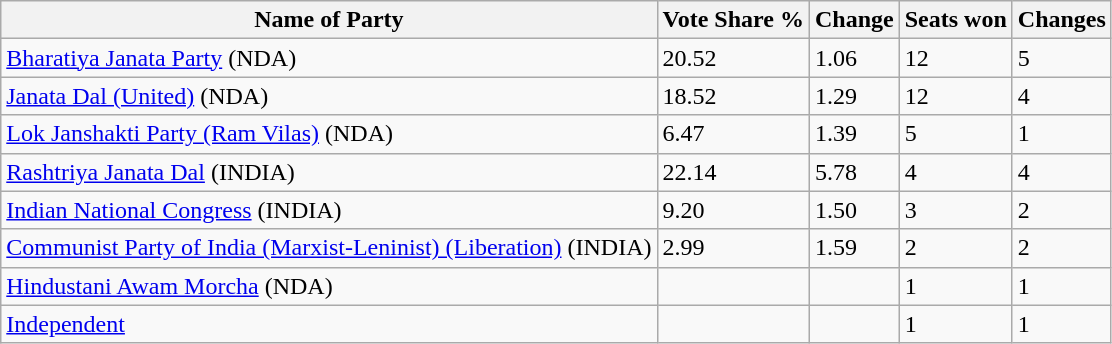<table class="wikitable sortable">
<tr>
<th>Name of Party</th>
<th>Vote Share % </th>
<th>Change</th>
<th>Seats won</th>
<th>Changes</th>
</tr>
<tr>
<td><a href='#'>Bharatiya Janata Party</a> (NDA)</td>
<td>20.52</td>
<td> 1.06</td>
<td>12</td>
<td> 5</td>
</tr>
<tr>
<td><a href='#'>Janata Dal (United)</a> (NDA)</td>
<td>18.52</td>
<td> 1.29</td>
<td>12</td>
<td> 4</td>
</tr>
<tr>
<td><a href='#'>Lok Janshakti Party (Ram Vilas)</a> (NDA)</td>
<td>6.47</td>
<td> 1.39</td>
<td>5</td>
<td> 1</td>
</tr>
<tr>
<td><a href='#'>Rashtriya Janata Dal</a> (INDIA)</td>
<td>22.14</td>
<td> 5.78</td>
<td>4</td>
<td> 4</td>
</tr>
<tr>
<td><a href='#'>Indian National Congress</a> (INDIA)</td>
<td>9.20</td>
<td> 1.50</td>
<td>3</td>
<td> 2</td>
</tr>
<tr>
<td><a href='#'>Communist Party of India (Marxist-Leninist) (Liberation)</a> (INDIA)</td>
<td>2.99</td>
<td> 1.59</td>
<td>2</td>
<td> 2</td>
</tr>
<tr>
<td><a href='#'>Hindustani Awam Morcha</a> (NDA)</td>
<td></td>
<td></td>
<td>1</td>
<td> 1</td>
</tr>
<tr>
<td><a href='#'> Independent</a></td>
<td></td>
<td></td>
<td>1</td>
<td> 1</td>
</tr>
</table>
